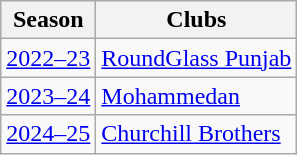<table class="wikitable" style="text-align:left;">
<tr>
<th>Season</th>
<th>Clubs</th>
</tr>
<tr>
<td align="center"><a href='#'>2022–23</a></td>
<td><a href='#'>RoundGlass Punjab</a></td>
</tr>
<tr>
<td><a href='#'>2023–24</a></td>
<td><a href='#'>Mohammedan</a></td>
</tr>
<tr>
<td><a href='#'>2024–25</a></td>
<td><a href='#'>Churchill Brothers</a></td>
</tr>
</table>
